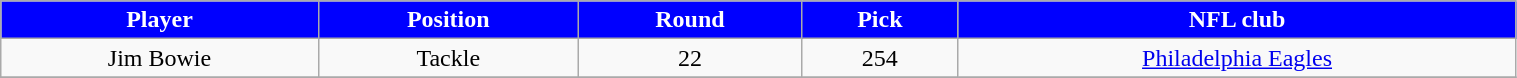<table class="wikitable" width="80%">
<tr align="center"  style="background: blue;color:#FFFFFF;">
<td><strong>Player</strong></td>
<td><strong>Position</strong></td>
<td><strong>Round</strong></td>
<td><strong>Pick</strong></td>
<td><strong>NFL club</strong></td>
</tr>
<tr align="center" bgcolor="">
<td>Jim Bowie</td>
<td>Tackle</td>
<td>22</td>
<td>254</td>
<td><a href='#'>Philadelphia Eagles</a></td>
</tr>
<tr align="center" bgcolor="">
</tr>
</table>
